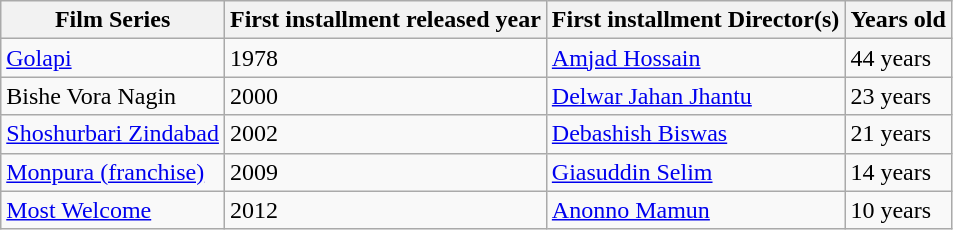<table class="wikitable">
<tr>
<th>Film Series</th>
<th>First installment released year</th>
<th>First installment Director(s)</th>
<th>Years old</th>
</tr>
<tr>
<td><a href='#'>Golapi</a></td>
<td>1978</td>
<td><a href='#'>Amjad Hossain</a></td>
<td>44 years</td>
</tr>
<tr>
<td>Bishe Vora Nagin</td>
<td>2000</td>
<td><a href='#'>Delwar Jahan Jhantu</a></td>
<td>23 years</td>
</tr>
<tr>
<td><a href='#'>Shoshurbari Zindabad</a></td>
<td>2002</td>
<td><a href='#'>Debashish Biswas</a></td>
<td>21 years</td>
</tr>
<tr>
<td><a href='#'>Monpura (franchise)</a></td>
<td>2009</td>
<td><a href='#'>Giasuddin Selim</a></td>
<td>14 years</td>
</tr>
<tr>
<td><a href='#'>Most Welcome</a></td>
<td>2012</td>
<td><a href='#'>Anonno Mamun</a></td>
<td>10 years</td>
</tr>
</table>
